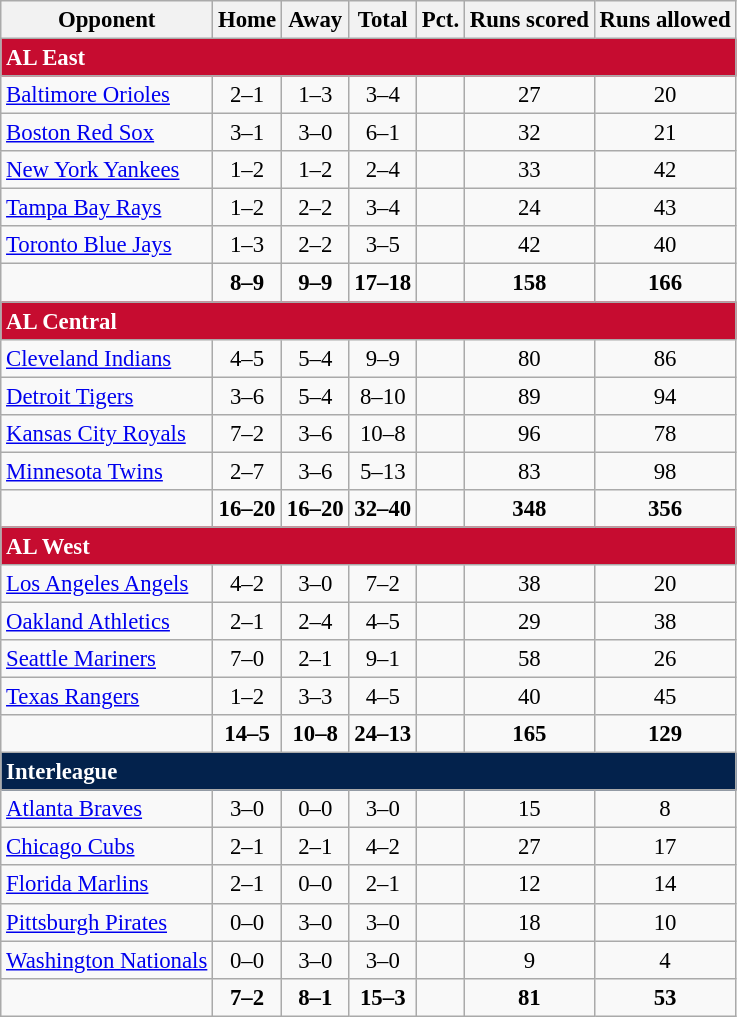<table class="wikitable" style="font-size: 95%; text-align: center">
<tr>
<th>Opponent</th>
<th>Home</th>
<th>Away</th>
<th>Total</th>
<th>Pct.</th>
<th>Runs scored</th>
<th>Runs allowed</th>
</tr>
<tr>
<td colspan="7" style="text-align:left; background:#c60c30;color:#fff"><strong>AL East</strong></td>
</tr>
<tr>
<td style="text-align:left"><a href='#'>Baltimore Orioles</a></td>
<td>2–1</td>
<td>1–3</td>
<td>3–4</td>
<td></td>
<td>27</td>
<td>20</td>
</tr>
<tr>
<td style="text-align:left"><a href='#'>Boston Red Sox</a></td>
<td>3–1</td>
<td>3–0</td>
<td>6–1</td>
<td></td>
<td>32</td>
<td>21</td>
</tr>
<tr>
<td style="text-align:left"><a href='#'>New York Yankees</a></td>
<td>1–2</td>
<td>1–2</td>
<td>2–4</td>
<td></td>
<td>33</td>
<td>42</td>
</tr>
<tr>
<td style="text-align:left"><a href='#'>Tampa Bay Rays</a></td>
<td>1–2</td>
<td>2–2</td>
<td>3–4</td>
<td></td>
<td>24</td>
<td>43</td>
</tr>
<tr>
<td style="text-align:left"><a href='#'>Toronto Blue Jays</a></td>
<td>1–3</td>
<td>2–2</td>
<td>3–5</td>
<td></td>
<td>42</td>
<td>40</td>
</tr>
<tr style="font-weight:bold">
<td></td>
<td>8–9</td>
<td>9–9</td>
<td>17–18</td>
<td></td>
<td>158</td>
<td>166</td>
</tr>
<tr>
<td colspan="7" style="text-align:left; background:#c60c30;color:#fff"><strong>AL Central</strong></td>
</tr>
<tr>
<td style="text-align:left"><a href='#'>Cleveland Indians</a></td>
<td>4–5</td>
<td>5–4</td>
<td>9–9</td>
<td></td>
<td>80</td>
<td>86</td>
</tr>
<tr>
<td style="text-align:left"><a href='#'>Detroit Tigers</a></td>
<td>3–6</td>
<td>5–4</td>
<td>8–10</td>
<td></td>
<td>89</td>
<td>94</td>
</tr>
<tr>
<td style="text-align:left"><a href='#'>Kansas City Royals</a></td>
<td>7–2</td>
<td>3–6</td>
<td>10–8</td>
<td></td>
<td>96</td>
<td>78</td>
</tr>
<tr>
<td style="text-align:left"><a href='#'>Minnesota Twins</a></td>
<td>2–7</td>
<td>3–6</td>
<td>5–13</td>
<td></td>
<td>83</td>
<td>98</td>
</tr>
<tr style="font-weight:bold">
<td></td>
<td>16–20</td>
<td>16–20</td>
<td>32–40</td>
<td></td>
<td>348</td>
<td>356</td>
</tr>
<tr>
<td colspan="7" style="text-align:left; background:#c60c30;color:#fff"><strong>AL West</strong></td>
</tr>
<tr>
<td style="text-align:left"><a href='#'>Los Angeles Angels</a></td>
<td>4–2</td>
<td>3–0</td>
<td>7–2</td>
<td></td>
<td>38</td>
<td>20</td>
</tr>
<tr>
<td style="text-align:left"><a href='#'>Oakland Athletics</a></td>
<td>2–1</td>
<td>2–4</td>
<td>4–5</td>
<td></td>
<td>29</td>
<td>38</td>
</tr>
<tr>
<td style="text-align:left"><a href='#'>Seattle Mariners</a></td>
<td>7–0</td>
<td>2–1</td>
<td>9–1</td>
<td></td>
<td>58</td>
<td>26</td>
</tr>
<tr>
<td style="text-align:left"><a href='#'>Texas Rangers</a></td>
<td>1–2</td>
<td>3–3</td>
<td>4–5</td>
<td></td>
<td>40</td>
<td>45</td>
</tr>
<tr style="font-weight:bold">
<td></td>
<td>14–5</td>
<td>10–8</td>
<td>24–13</td>
<td></td>
<td>165</td>
<td>129</td>
</tr>
<tr>
<td colspan="7" style="text-align:left; background:#03224c;color:#fff"><strong>Interleague</strong></td>
</tr>
<tr>
<td style="text-align:left"><a href='#'>Atlanta Braves</a></td>
<td>3–0</td>
<td>0–0</td>
<td>3–0</td>
<td></td>
<td>15</td>
<td>8</td>
</tr>
<tr>
<td style="text-align:left"><a href='#'>Chicago Cubs</a></td>
<td>2–1</td>
<td>2–1</td>
<td>4–2</td>
<td></td>
<td>27</td>
<td>17</td>
</tr>
<tr>
<td style="text-align:left"><a href='#'>Florida Marlins</a></td>
<td>2–1</td>
<td>0–0</td>
<td>2–1</td>
<td></td>
<td>12</td>
<td>14</td>
</tr>
<tr>
<td style="text-align:left"><a href='#'>Pittsburgh Pirates</a></td>
<td>0–0</td>
<td>3–0</td>
<td>3–0</td>
<td></td>
<td>18</td>
<td>10</td>
</tr>
<tr>
<td style="text-align:left"><a href='#'>Washington Nationals</a></td>
<td>0–0</td>
<td>3–0</td>
<td>3–0</td>
<td></td>
<td>9</td>
<td>4</td>
</tr>
<tr style="font-weight:bold">
<td></td>
<td>7–2</td>
<td>8–1</td>
<td>15–3</td>
<td></td>
<td>81</td>
<td>53</td>
</tr>
</table>
